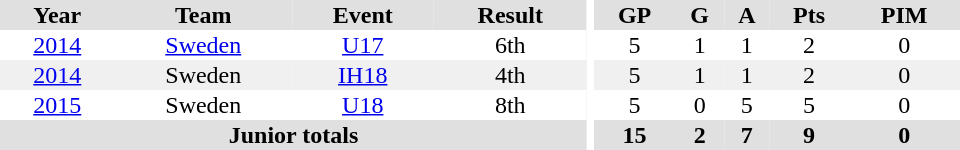<table border="0" cellpadding="1" cellspacing="0" ID="Table3" style="text-align:center; width:40em">
<tr ALIGN="center" bgcolor="#e0e0e0">
<th>Year</th>
<th>Team</th>
<th>Event</th>
<th>Result</th>
<th rowspan="99" bgcolor="#ffffff"></th>
<th>GP</th>
<th>G</th>
<th>A</th>
<th>Pts</th>
<th>PIM</th>
</tr>
<tr>
<td><a href='#'>2014</a></td>
<td><a href='#'>Sweden</a></td>
<td><a href='#'>U17</a></td>
<td>6th</td>
<td>5</td>
<td>1</td>
<td>1</td>
<td>2</td>
<td>0</td>
</tr>
<tr bgcolor="#f0f0f0">
<td><a href='#'>2014</a></td>
<td>Sweden</td>
<td><a href='#'>IH18</a></td>
<td>4th</td>
<td>5</td>
<td>1</td>
<td>1</td>
<td>2</td>
<td>0</td>
</tr>
<tr>
<td><a href='#'>2015</a></td>
<td>Sweden</td>
<td><a href='#'>U18</a></td>
<td>8th</td>
<td>5</td>
<td>0</td>
<td>5</td>
<td>5</td>
<td>0</td>
</tr>
<tr bgcolor="#e0e0e0">
<th colspan="4">Junior totals</th>
<th>15</th>
<th>2</th>
<th>7</th>
<th>9</th>
<th>0</th>
</tr>
</table>
